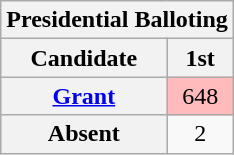<table class="wikitable sortable" style="text-align:center">
<tr>
<th colspan="2"><strong>Presidential Balloting</strong></th>
</tr>
<tr>
<th>Candidate</th>
<th>1st</th>
</tr>
<tr>
<th><a href='#'>Grant</a></th>
<td style="background:#fbb;">648</td>
</tr>
<tr>
<th>Absent</th>
<td>2</td>
</tr>
</table>
